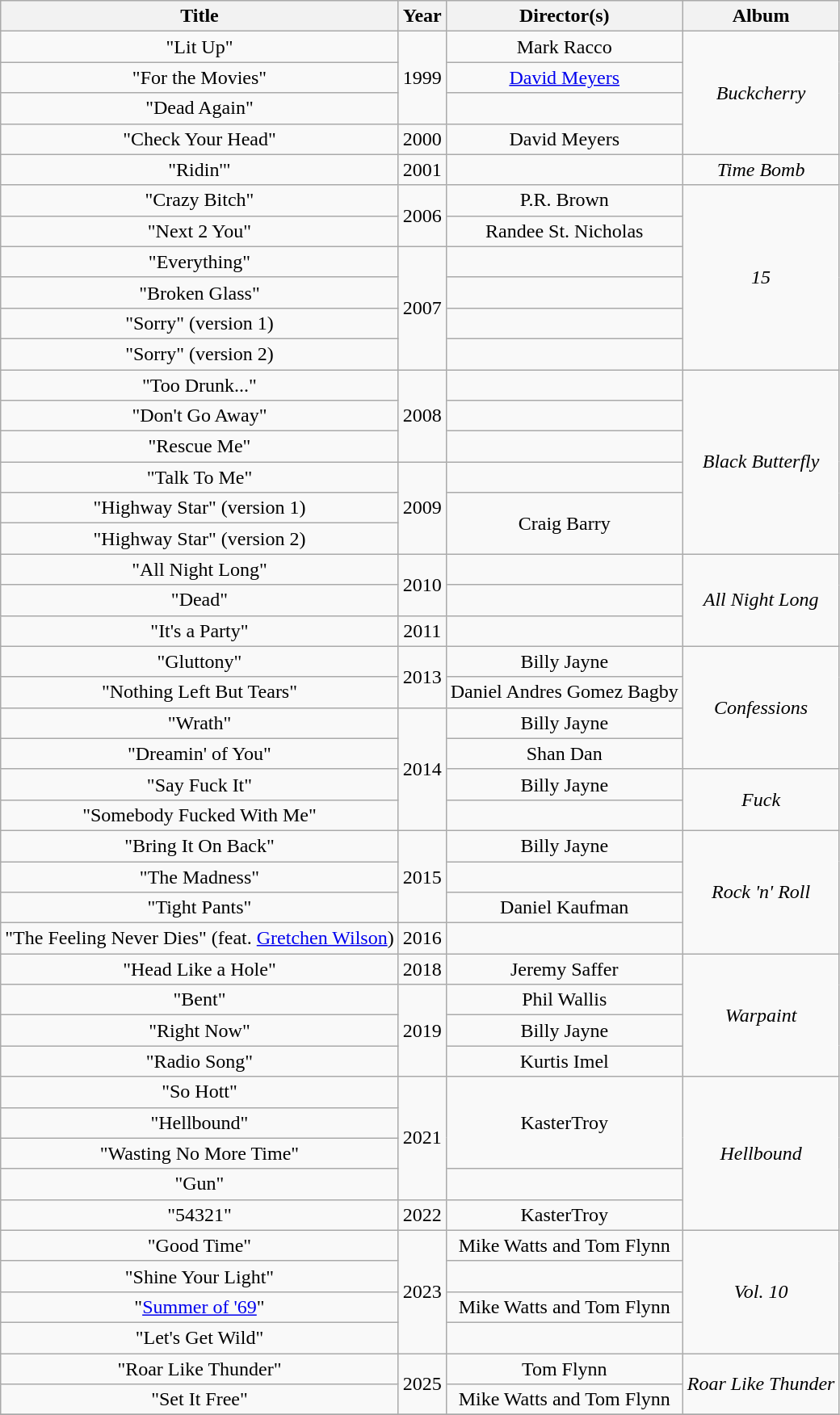<table class="wikitable" style="text-align:center;">
<tr>
<th>Title</th>
<th>Year</th>
<th>Director(s)</th>
<th>Album</th>
</tr>
<tr>
<td>"Lit Up"</td>
<td rowspan="3">1999</td>
<td>Mark Racco</td>
<td rowspan="4"><em>Buckcherry</em></td>
</tr>
<tr>
<td>"For the Movies"</td>
<td><a href='#'>David Meyers</a></td>
</tr>
<tr>
<td>"Dead Again"</td>
<td></td>
</tr>
<tr>
<td>"Check Your Head"</td>
<td>2000</td>
<td>David Meyers</td>
</tr>
<tr>
<td>"Ridin'"</td>
<td>2001</td>
<td></td>
<td><em>Time Bomb</em></td>
</tr>
<tr>
<td>"Crazy Bitch"</td>
<td rowspan="2">2006</td>
<td>P.R. Brown</td>
<td rowspan="6"><em>15</em></td>
</tr>
<tr>
<td>"Next 2 You"</td>
<td>Randee St. Nicholas</td>
</tr>
<tr>
<td>"Everything"</td>
<td rowspan="4">2007</td>
<td></td>
</tr>
<tr>
<td>"Broken Glass"</td>
<td></td>
</tr>
<tr>
<td>"Sorry" (version 1)</td>
<td></td>
</tr>
<tr>
<td>"Sorry" (version 2)</td>
<td></td>
</tr>
<tr>
<td>"Too Drunk..."</td>
<td rowspan="3">2008</td>
<td></td>
<td rowspan="6"><em>Black Butterfly</em></td>
</tr>
<tr>
<td>"Don't Go Away"</td>
<td></td>
</tr>
<tr>
<td>"Rescue Me"</td>
<td></td>
</tr>
<tr>
<td>"Talk To Me"</td>
<td rowspan="3">2009</td>
<td></td>
</tr>
<tr>
<td>"Highway Star" (version 1)</td>
<td rowspan="2">Craig Barry</td>
</tr>
<tr>
<td>"Highway Star" (version 2)</td>
</tr>
<tr>
<td>"All Night Long"</td>
<td rowspan="2">2010</td>
<td></td>
<td rowspan="3"><em>All Night Long</em></td>
</tr>
<tr>
<td>"Dead"</td>
<td></td>
</tr>
<tr>
<td>"It's a Party"</td>
<td>2011</td>
<td></td>
</tr>
<tr>
<td>"Gluttony"</td>
<td rowspan="2">2013</td>
<td>Billy Jayne</td>
<td rowspan="4"><em>Confessions</em></td>
</tr>
<tr>
<td>"Nothing Left But Tears"</td>
<td>Daniel Andres Gomez Bagby</td>
</tr>
<tr>
<td>"Wrath"</td>
<td rowspan="4">2014</td>
<td>Billy Jayne</td>
</tr>
<tr>
<td>"Dreamin' of You"</td>
<td>Shan Dan</td>
</tr>
<tr>
<td>"Say Fuck It"</td>
<td>Billy Jayne</td>
<td rowspan="2"><em>Fuck</em></td>
</tr>
<tr>
<td>"Somebody Fucked With Me"</td>
<td></td>
</tr>
<tr>
<td>"Bring It On Back"</td>
<td rowspan="3">2015</td>
<td>Billy Jayne</td>
<td rowspan="4"><em>Rock 'n' Roll</em></td>
</tr>
<tr>
<td>"The Madness"</td>
<td></td>
</tr>
<tr>
<td>"Tight Pants"</td>
<td>Daniel Kaufman</td>
</tr>
<tr>
<td>"The Feeling Never Dies" (feat. <a href='#'>Gretchen Wilson</a>)</td>
<td>2016</td>
<td></td>
</tr>
<tr>
<td>"Head Like a Hole"</td>
<td>2018</td>
<td>Jeremy Saffer</td>
<td rowspan="4"><em>Warpaint</em></td>
</tr>
<tr>
<td>"Bent"</td>
<td rowspan="3">2019</td>
<td>Phil Wallis</td>
</tr>
<tr>
<td>"Right Now"</td>
<td>Billy Jayne</td>
</tr>
<tr>
<td>"Radio Song"</td>
<td>Kurtis Imel</td>
</tr>
<tr>
<td>"So Hott"</td>
<td rowspan="4">2021</td>
<td rowspan="3">KasterTroy</td>
<td rowspan="5"><em>Hellbound</em></td>
</tr>
<tr>
<td>"Hellbound"</td>
</tr>
<tr>
<td>"Wasting No More Time"</td>
</tr>
<tr>
<td>"Gun"</td>
<td></td>
</tr>
<tr>
<td>"54321"</td>
<td>2022</td>
<td>KasterTroy</td>
</tr>
<tr>
<td>"Good Time"</td>
<td rowspan="4">2023</td>
<td>Mike Watts and Tom Flynn</td>
<td rowspan="4"><em>Vol. 10</em></td>
</tr>
<tr>
<td>"Shine Your Light"</td>
<td></td>
</tr>
<tr>
<td>"<a href='#'>Summer of '69</a>"</td>
<td>Mike Watts and Tom Flynn</td>
</tr>
<tr>
<td>"Let's Get Wild"</td>
<td></td>
</tr>
<tr>
<td>"Roar Like Thunder"</td>
<td rowspan="2">2025</td>
<td>Tom Flynn</td>
<td rowspan="2"><em>Roar Like Thunder</em></td>
</tr>
<tr>
<td>"Set It Free"</td>
<td>Mike Watts and Tom Flynn</td>
</tr>
<tr>
</tr>
</table>
